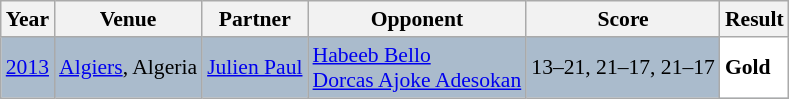<table class="sortable wikitable" style="font-size: 90%;">
<tr>
<th>Year</th>
<th>Venue</th>
<th>Partner</th>
<th>Opponent</th>
<th>Score</th>
<th>Result</th>
</tr>
<tr style="background:#AABBCC">
<td align="center"><a href='#'>2013</a></td>
<td align="left"><a href='#'>Algiers</a>, Algeria</td>
<td align="left"> <a href='#'>Julien Paul</a></td>
<td align="left"> <a href='#'>Habeeb Bello</a><br> <a href='#'>Dorcas Ajoke Adesokan</a></td>
<td align="left">13–21, 21–17, 21–17</td>
<td style="text-align:left; background:white"> <strong>Gold</strong></td>
</tr>
</table>
